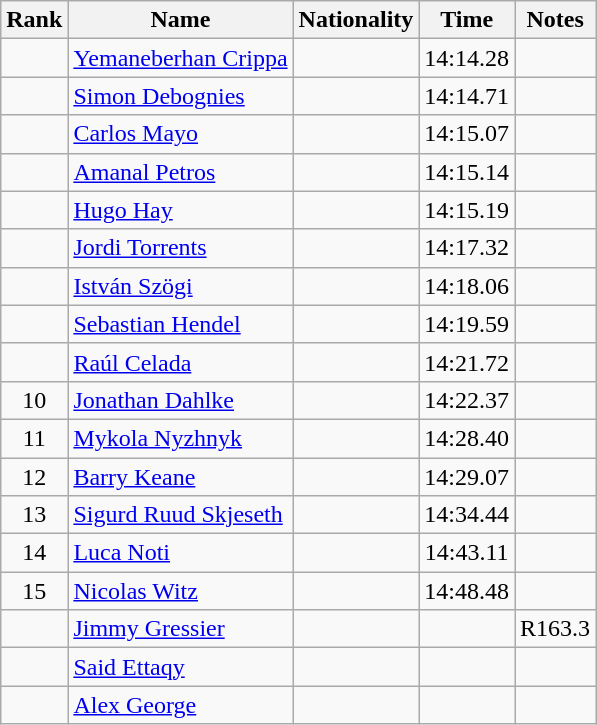<table class="wikitable sortable" style="text-align:center">
<tr>
<th>Rank</th>
<th>Name</th>
<th>Nationality</th>
<th>Time</th>
<th>Notes</th>
</tr>
<tr>
<td></td>
<td align=left><a href='#'>Yemaneberhan Crippa</a></td>
<td align=left></td>
<td>14:14.28</td>
<td></td>
</tr>
<tr>
<td></td>
<td align=left><a href='#'>Simon Debognies</a></td>
<td align=left></td>
<td>14:14.71</td>
<td></td>
</tr>
<tr>
<td></td>
<td align=left><a href='#'>Carlos Mayo</a></td>
<td align=left></td>
<td>14:15.07</td>
<td></td>
</tr>
<tr>
<td></td>
<td align=left><a href='#'>Amanal Petros</a></td>
<td align=left></td>
<td>14:15.14</td>
<td></td>
</tr>
<tr>
<td></td>
<td align=left><a href='#'>Hugo Hay</a></td>
<td align=left></td>
<td>14:15.19</td>
<td></td>
</tr>
<tr>
<td></td>
<td align=left><a href='#'>Jordi Torrents</a></td>
<td align=left></td>
<td>14:17.32</td>
<td></td>
</tr>
<tr>
<td></td>
<td align=left><a href='#'>István Szögi</a></td>
<td align=left></td>
<td>14:18.06</td>
<td></td>
</tr>
<tr>
<td></td>
<td align=left><a href='#'>Sebastian Hendel</a></td>
<td align=left></td>
<td>14:19.59</td>
<td></td>
</tr>
<tr>
<td></td>
<td align=left><a href='#'>Raúl Celada</a></td>
<td align=left></td>
<td>14:21.72</td>
<td></td>
</tr>
<tr>
<td>10</td>
<td align=left><a href='#'>Jonathan Dahlke</a></td>
<td align=left></td>
<td>14:22.37</td>
<td></td>
</tr>
<tr>
<td>11</td>
<td align=left><a href='#'>Mykola Nyzhnyk</a></td>
<td align=left></td>
<td>14:28.40</td>
<td></td>
</tr>
<tr>
<td>12</td>
<td align=left><a href='#'>Barry Keane</a></td>
<td align=left></td>
<td>14:29.07</td>
<td></td>
</tr>
<tr>
<td>13</td>
<td align=left><a href='#'>Sigurd Ruud Skjeseth</a></td>
<td align=left></td>
<td>14:34.44</td>
<td></td>
</tr>
<tr>
<td>14</td>
<td align=left><a href='#'>Luca Noti</a></td>
<td align=left></td>
<td>14:43.11</td>
<td></td>
</tr>
<tr>
<td>15</td>
<td align=left><a href='#'>Nicolas Witz</a></td>
<td align=left></td>
<td>14:48.48</td>
<td></td>
</tr>
<tr>
<td></td>
<td align=left><a href='#'>Jimmy Gressier</a></td>
<td align=left></td>
<td></td>
<td>R163.3</td>
</tr>
<tr>
<td></td>
<td align=left><a href='#'>Said Ettaqy</a></td>
<td align=left></td>
<td></td>
<td></td>
</tr>
<tr>
<td></td>
<td align=left><a href='#'>Alex George</a></td>
<td align=left></td>
<td></td>
<td></td>
</tr>
</table>
